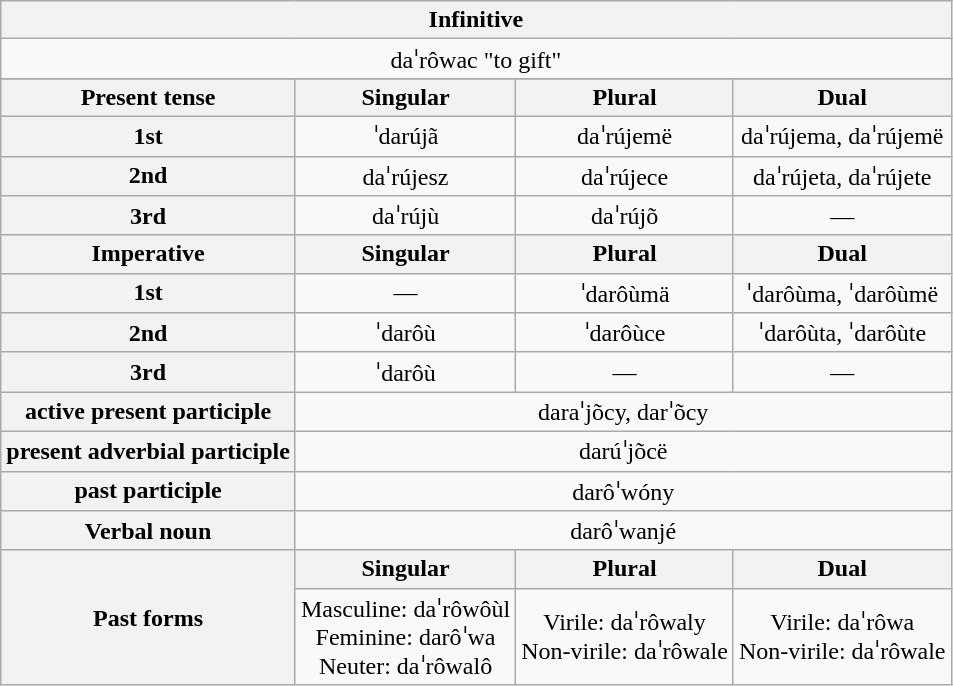<table class="wikitable" style="text-align:center;">
<tr>
<th colspan="4">Infinitive</th>
</tr>
<tr>
<td colspan="4">daˈrôwac "to gift"</td>
</tr>
<tr>
</tr>
<tr>
<th>Present tense</th>
<th>Singular</th>
<th>Plural</th>
<th>Dual</th>
</tr>
<tr>
<th>1st</th>
<td>ˈdarújã</td>
<td>daˈrújemë</td>
<td>daˈrújema, daˈrújemë</td>
</tr>
<tr>
<th>2nd</th>
<td>daˈrújesz</td>
<td>daˈrújece</td>
<td>daˈrújeta, daˈrújete</td>
</tr>
<tr>
<th>3rd</th>
<td>daˈrújù</td>
<td>daˈrújõ</td>
<td>—</td>
</tr>
<tr>
<th>Imperative</th>
<th>Singular</th>
<th>Plural</th>
<th>Dual</th>
</tr>
<tr>
<th>1st</th>
<td>—</td>
<td>ˈdarôùmä</td>
<td>ˈdarôùma, ˈdarôùmë</td>
</tr>
<tr>
<th>2nd</th>
<td>ˈdarôù</td>
<td>ˈdarôùce</td>
<td>ˈdarôùta, ˈdarôùte</td>
</tr>
<tr>
<th>3rd</th>
<td>ˈdarôù</td>
<td>—</td>
<td>—</td>
</tr>
<tr>
<th>active present participle</th>
<td colspan="3">daraˈjõcy, darˈõcy</td>
</tr>
<tr>
<th>present adverbial participle</th>
<td colspan="3">darúˈjõcë</td>
</tr>
<tr>
<th>past participle</th>
<td colspan="3">darôˈwóny</td>
</tr>
<tr>
<th>Verbal noun</th>
<td colspan="3">darôˈwanjé</td>
</tr>
<tr>
<th rowspan="2">Past forms</th>
<th>Singular</th>
<th>Plural</th>
<th>Dual</th>
</tr>
<tr>
<td>Masculine: daˈrôwôùl<br>Feminine: darôˈwa<br>Neuter: daˈrôwalô</td>
<td>Virile: daˈrôwaly<br>Non-virile: daˈrôwale</td>
<td>Virile: daˈrôwa<br>Non-virile: daˈrôwale</td>
</tr>
</table>
